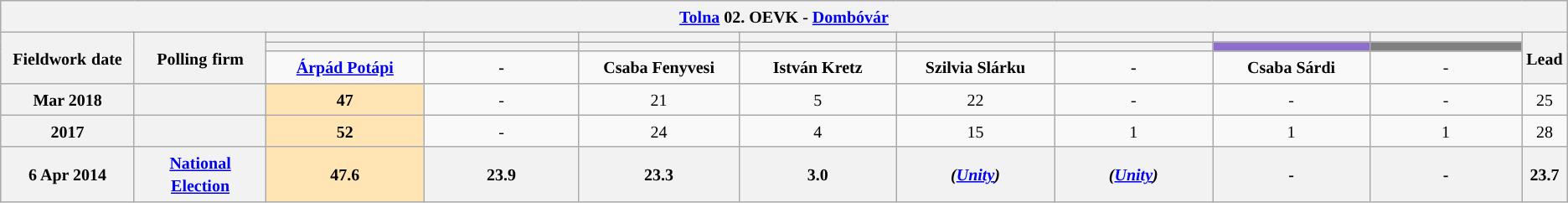<table class="wikitable mw-collapsible mw-collapsed" style="text-align:center">
<tr>
<th colspan="11" style="width: 980pt;"><small><a href='#'>Tolna</a> 02. OEVK - <a href='#'>Dombóvár</a></small></th>
</tr>
<tr>
<th rowspan="3" style="width: 80pt;"><small>Fieldwork</small> <small>date</small></th>
<th rowspan="3" style="width: 80pt;"><strong><small>Polling</small> <small>firm</small></strong></th>
<th style="width: 100pt;"><small></small></th>
<th style="width: 100pt;"><small> </small></th>
<th style="width: 100pt;"></th>
<th style="width: 100pt;"></th>
<th style="width: 100pt;"></th>
<th style="width: 100pt;"></th>
<th style="width: 100pt;"></th>
<th style="width: 100pt;"></th>
<th rowspan="3" style="width: 20pt;"><small>Lead</small></th>
</tr>
<tr>
<th style="color:inherit;background:"></th>
<th style="color:inherit;background:"></th>
<th style="color:inherit;background:"></th>
<th style="color:inherit;background:"></th>
<th style="color:inherit;background:"></th>
<th style="color:inherit;background:"></th>
<th style="color:inherit;background:#8E6FCE;"></th>
<th style="color:inherit;background:#808080;"></th>
</tr>
<tr>
<td><a href='#'><strong><small>Árpád Potápi</small></strong></a></td>
<td><strong><small>-</small></strong></td>
<td><strong><small>Csaba Fenyvesi</small></strong></td>
<td><strong><small>István Kretz</small></strong></td>
<td><strong><small>Szilvia Slárku</small></strong></td>
<td><strong><small>-</small></strong></td>
<td><strong><small>Csaba Sárdi</small></strong></td>
<td><small>-</small></td>
</tr>
<tr>
<th><small>Mar 2018</small></th>
<th><small></small></th>
<td style="background:#FFE5B4"><strong><small>47</small></strong></td>
<td><small>-</small></td>
<td><small>21</small></td>
<td><small>5</small></td>
<td><small>22</small></td>
<td><small>-</small></td>
<td><small>-</small></td>
<td><small>-</small></td>
<td style="background:"><small>25</small></td>
</tr>
<tr>
<th><small>2017</small></th>
<th><small></small></th>
<td style="background:#FFE5B4"><strong><small>52</small></strong></td>
<td><small>-</small></td>
<td><small>24</small></td>
<td><small>4</small></td>
<td><small>15</small></td>
<td><small>1</small></td>
<td><small>1</small></td>
<td><small>1</small></td>
<td style="background:"><small>28</small></td>
</tr>
<tr>
<th><small>6 Apr 2014</small></th>
<th><a href='#'><small>National Election</small></a></th>
<th style="background:#FFE5B4"><small>47.6</small></th>
<th><small>23.9</small></th>
<th><small>23.3</small></th>
<th><small>3.0</small></th>
<th><small><em>(<a href='#'>Unity</a>)</em></small></th>
<th><small><em>(<a href='#'>Unity</a>)</em></small></th>
<th><small>-</small></th>
<th><small>-</small></th>
<th style="background:"><small>23.7</small></th>
</tr>
</table>
